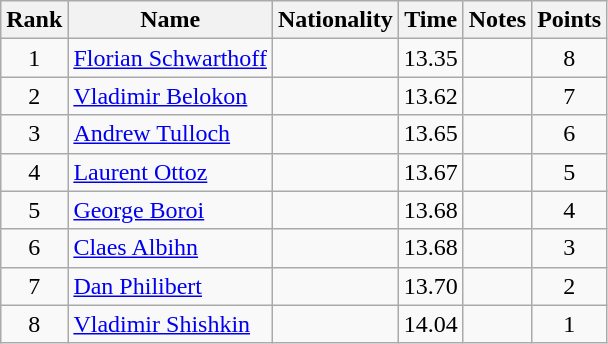<table class="wikitable sortable" style="text-align:center">
<tr>
<th>Rank</th>
<th>Name</th>
<th>Nationality</th>
<th>Time</th>
<th>Notes</th>
<th>Points</th>
</tr>
<tr>
<td>1</td>
<td align=left><a href='#'>Florian Schwarthoff</a></td>
<td align=left></td>
<td>13.35</td>
<td></td>
<td>8</td>
</tr>
<tr>
<td>2</td>
<td align=left><a href='#'>Vladimir Belokon</a></td>
<td align=left></td>
<td>13.62</td>
<td></td>
<td>7</td>
</tr>
<tr>
<td>3</td>
<td align=left><a href='#'>Andrew Tulloch</a></td>
<td align=left></td>
<td>13.65</td>
<td></td>
<td>6</td>
</tr>
<tr>
<td>4</td>
<td align=left><a href='#'>Laurent Ottoz</a></td>
<td align=left></td>
<td>13.67</td>
<td></td>
<td>5</td>
</tr>
<tr>
<td>5</td>
<td align=left><a href='#'>George Boroi</a></td>
<td align=left></td>
<td>13.68</td>
<td></td>
<td>4</td>
</tr>
<tr>
<td>6</td>
<td align=left><a href='#'>Claes Albihn</a></td>
<td align=left></td>
<td>13.68</td>
<td></td>
<td>3</td>
</tr>
<tr>
<td>7</td>
<td align=left><a href='#'>Dan Philibert</a></td>
<td align=left></td>
<td>13.70</td>
<td></td>
<td>2</td>
</tr>
<tr>
<td>8</td>
<td align=left><a href='#'>Vladimir Shishkin</a></td>
<td align=left></td>
<td>14.04</td>
<td></td>
<td>1</td>
</tr>
</table>
